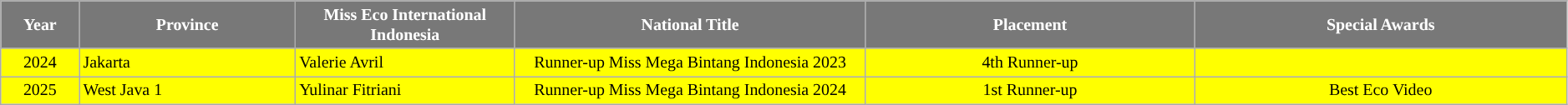<table class="wikitable sortable" style="font-size: 83%; text-align:center">
<tr>
<th width="60" style="background-color:#787878;color:#FFFFFF;">Year</th>
<th width="180" style="background-color:#787878;color:#FFFFFF;">Province</th>
<th width="180" style="background-color:#787878;color:#FFFFFF;">Miss Eco International Indonesia</th>
<th width="300" style="background-color:#787878;color:#FFFFFF;">National Title</th>
<th width="280" style="background-color:#787878;color:#FFFFFF;">Placement</th>
<th width="320" style="background-color:#787878;color:#FFFFFF;">Special Awards</th>
</tr>
<tr style="background:#FFFF00">
<td>2024</td>
<td align="left">Jakarta</td>
<td align="left">Valerie Avril</td>
<td>Runner-up Miss Mega Bintang Indonesia 2023</td>
<td>4th Runner-up</td>
<td style="background:;"></td>
</tr>
<tr style="background:#FFFF00">
<td>2025</td>
<td align="left">West Java 1</td>
<td align="left">Yulinar Fitriani</td>
<td>Runner-up Miss Mega Bintang Indonesia 2024</td>
<td>1st Runner-up</td>
<td>Best Eco Video</td>
</tr>
</table>
